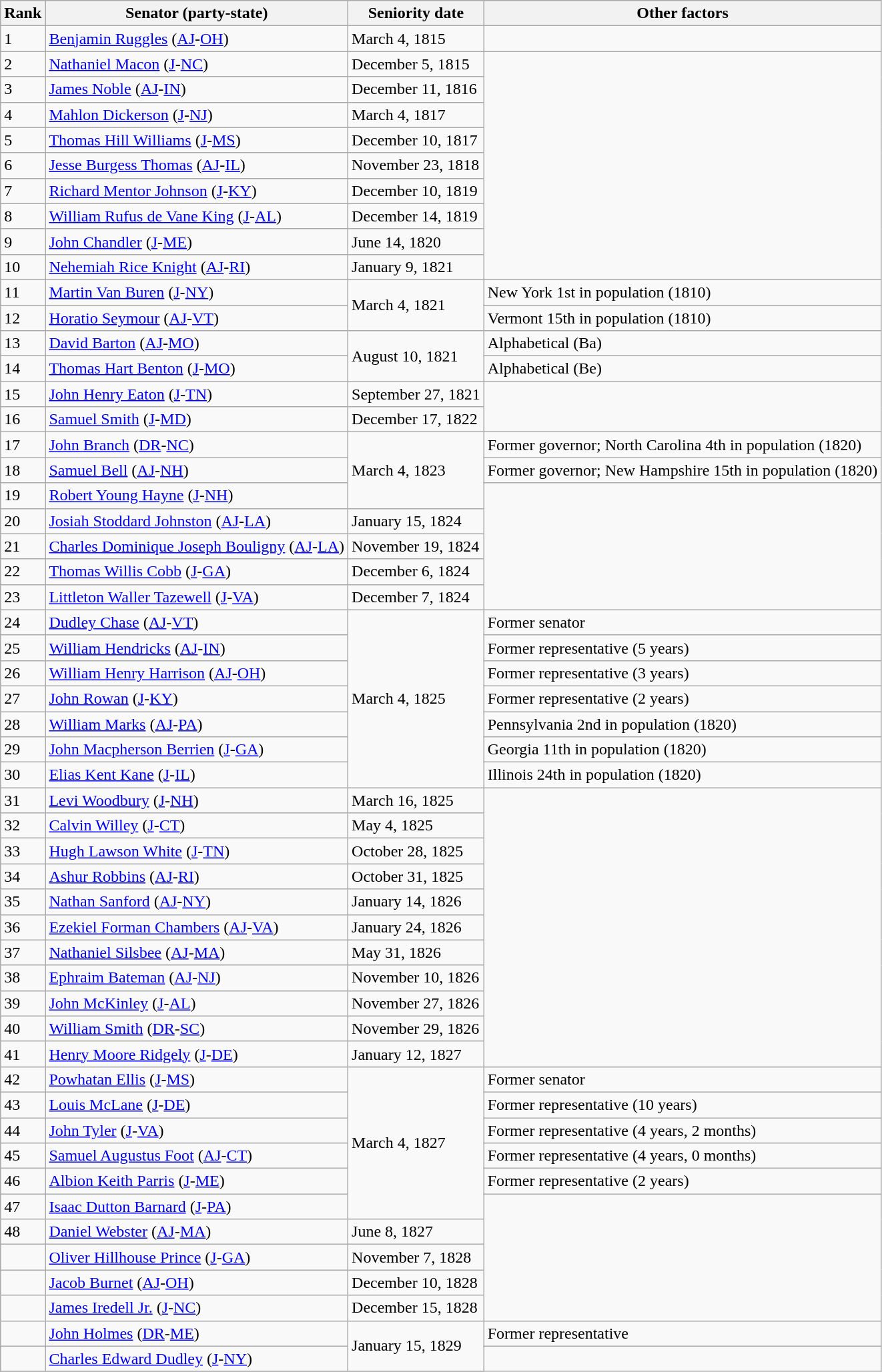<table class=wikitable>
<tr valign=bottom>
<th>Rank</th>
<th>Senator (party-state)</th>
<th>Seniority date</th>
<th>Other factors</th>
</tr>
<tr>
<td>1</td>
<td><a href='#'>Benjamin Ruggles</a> (<a href='#'>AJ</a>-<a href='#'>OH</a>)</td>
<td>March 4, 1815</td>
<td></td>
</tr>
<tr>
<td>2</td>
<td><a href='#'>Nathaniel Macon</a> (<a href='#'>J</a>-<a href='#'>NC</a>)</td>
<td>December 5, 1815</td>
</tr>
<tr>
<td>3</td>
<td><a href='#'>James Noble</a> (<a href='#'>AJ</a>-<a href='#'>IN</a>)</td>
<td>December 11, 1816</td>
</tr>
<tr>
<td>4</td>
<td><a href='#'>Mahlon Dickerson</a> (<a href='#'>J</a>-<a href='#'>NJ</a>)</td>
<td>March 4, 1817</td>
</tr>
<tr>
<td>5</td>
<td><a href='#'>Thomas Hill Williams</a> (<a href='#'>J</a>-<a href='#'>MS</a>)</td>
<td>December 10, 1817</td>
</tr>
<tr>
<td>6</td>
<td><a href='#'>Jesse Burgess Thomas</a> (<a href='#'>AJ</a>-<a href='#'>IL</a>)</td>
<td>November 23, 1818</td>
</tr>
<tr>
<td>7</td>
<td><a href='#'>Richard Mentor Johnson</a> (<a href='#'>J</a>-<a href='#'>KY</a>)</td>
<td>December 10, 1819</td>
</tr>
<tr>
<td>8</td>
<td><a href='#'>William Rufus de Vane King</a> (<a href='#'>J</a>-<a href='#'>AL</a>)</td>
<td>December 14, 1819</td>
</tr>
<tr>
<td>9</td>
<td><a href='#'>John Chandler</a> (<a href='#'>J</a>-<a href='#'>ME</a>)</td>
<td>June 14, 1820</td>
</tr>
<tr>
<td>10</td>
<td><a href='#'>Nehemiah Rice Knight</a> (<a href='#'>AJ</a>-<a href='#'>RI</a>)</td>
<td>January 9, 1821</td>
</tr>
<tr>
<td>11</td>
<td><a href='#'>Martin Van Buren</a> (<a href='#'>J</a>-<a href='#'>NY</a>)</td>
<td rowspan=2>March 4, 1821</td>
<td>New York 1st in population (1810)</td>
</tr>
<tr>
<td>12</td>
<td><a href='#'>Horatio Seymour</a> (<a href='#'>AJ</a>-<a href='#'>VT</a>)</td>
<td>Vermont 15th in population (1810)</td>
</tr>
<tr>
<td>13</td>
<td><a href='#'>David Barton</a> (<a href='#'>AJ</a>-<a href='#'>MO</a>)</td>
<td rowspan=2>August 10, 1821</td>
<td>Alphabetical (Ba)</td>
</tr>
<tr>
<td>14</td>
<td><a href='#'>Thomas Hart Benton</a> (<a href='#'>J</a>-<a href='#'>MO</a>)</td>
<td>Alphabetical (Be)</td>
</tr>
<tr>
<td>15</td>
<td><a href='#'>John Henry Eaton</a> (<a href='#'>J</a>-<a href='#'>TN</a>)</td>
<td>September 27, 1821</td>
</tr>
<tr>
<td>16</td>
<td><a href='#'>Samuel Smith</a> (<a href='#'>J</a>-<a href='#'>MD</a>)</td>
<td>December 17, 1822</td>
</tr>
<tr>
<td>17</td>
<td><a href='#'>John Branch</a> (<a href='#'>DR</a>-<a href='#'>NC</a>)</td>
<td rowspan=3>March 4, 1823</td>
<td>Former governor; North Carolina 4th in population (1820)</td>
</tr>
<tr>
<td>18</td>
<td><a href='#'>Samuel Bell</a> (<a href='#'>AJ</a>-<a href='#'>NH</a>)</td>
<td>Former governor; New Hampshire 15th in population (1820)</td>
</tr>
<tr>
<td>19</td>
<td><a href='#'>Robert Young Hayne</a> (<a href='#'>J</a>-<a href='#'>NH</a>)</td>
</tr>
<tr>
<td>20</td>
<td><a href='#'>Josiah Stoddard Johnston</a> (<a href='#'>AJ</a>-<a href='#'>LA</a>)</td>
<td>January 15, 1824</td>
</tr>
<tr>
<td>21</td>
<td><a href='#'>Charles Dominique Joseph Bouligny</a> (<a href='#'>AJ</a>-<a href='#'>LA</a>)</td>
<td>November 19, 1824</td>
</tr>
<tr>
<td>22</td>
<td><a href='#'>Thomas Willis Cobb</a> (<a href='#'>J</a>-<a href='#'>GA</a>)</td>
<td>December 6, 1824</td>
</tr>
<tr>
<td>23</td>
<td><a href='#'>Littleton Waller Tazewell</a> (<a href='#'>J</a>-<a href='#'>VA</a>)</td>
<td>December 7, 1824</td>
</tr>
<tr>
<td>24</td>
<td><a href='#'>Dudley Chase</a> (<a href='#'>AJ</a>-<a href='#'>VT</a>)</td>
<td rowspan=7>March 4, 1825</td>
<td>Former senator</td>
</tr>
<tr>
<td>25</td>
<td><a href='#'>William Hendricks</a> (<a href='#'>AJ</a>-<a href='#'>IN</a>)</td>
<td>Former representative (5 years)</td>
</tr>
<tr>
<td>26</td>
<td><a href='#'>William Henry Harrison</a> (<a href='#'>AJ</a>-<a href='#'>OH</a>)</td>
<td>Former representative (3 years)</td>
</tr>
<tr>
<td>27</td>
<td><a href='#'>John Rowan</a> (<a href='#'>J</a>-<a href='#'>KY</a>)</td>
<td>Former representative (2 years)</td>
</tr>
<tr>
<td>28</td>
<td><a href='#'>William Marks</a> (<a href='#'>AJ</a>-<a href='#'>PA</a>)</td>
<td>Pennsylvania 2nd in population (1820)</td>
</tr>
<tr>
<td>29</td>
<td><a href='#'>John Macpherson Berrien</a> (<a href='#'>J</a>-<a href='#'>GA</a>)</td>
<td>Georgia 11th in population (1820)</td>
</tr>
<tr>
<td>30</td>
<td><a href='#'>Elias Kent Kane</a> (<a href='#'>J</a>-<a href='#'>IL</a>)</td>
<td>Illinois 24th in population (1820)</td>
</tr>
<tr>
<td>31</td>
<td><a href='#'>Levi Woodbury</a> (<a href='#'>J</a>-<a href='#'>NH</a>)</td>
<td>March 16, 1825</td>
</tr>
<tr>
<td>32</td>
<td><a href='#'>Calvin Willey</a> (<a href='#'>J</a>-<a href='#'>CT</a>)</td>
<td>May 4, 1825</td>
</tr>
<tr>
<td>33</td>
<td><a href='#'>Hugh Lawson White</a> (<a href='#'>J</a>-<a href='#'>TN</a>)</td>
<td>October 28, 1825</td>
</tr>
<tr>
<td>34</td>
<td><a href='#'>Ashur Robbins</a> (<a href='#'>AJ</a>-<a href='#'>RI</a>)</td>
<td>October 31, 1825</td>
</tr>
<tr>
<td>35</td>
<td><a href='#'>Nathan Sanford</a> (<a href='#'>AJ</a>-<a href='#'>NY</a>)</td>
<td>January 14, 1826</td>
</tr>
<tr>
<td>36</td>
<td><a href='#'>Ezekiel Forman Chambers</a> (<a href='#'>AJ</a>-<a href='#'>VA</a>)</td>
<td>January 24, 1826</td>
</tr>
<tr>
<td>37</td>
<td><a href='#'>Nathaniel Silsbee</a> (<a href='#'>AJ</a>-<a href='#'>MA</a>)</td>
<td>May 31, 1826</td>
</tr>
<tr>
<td>38</td>
<td><a href='#'>Ephraim Bateman</a> (<a href='#'>AJ</a>-<a href='#'>NJ</a>)</td>
<td>November 10, 1826</td>
</tr>
<tr>
<td>39</td>
<td><a href='#'>John McKinley</a> (<a href='#'>J</a>-<a href='#'>AL</a>)</td>
<td>November 27, 1826</td>
</tr>
<tr>
<td>40</td>
<td><a href='#'>William Smith</a> (<a href='#'>DR</a>-<a href='#'>SC</a>)</td>
<td>November 29, 1826</td>
</tr>
<tr>
<td>41</td>
<td><a href='#'>Henry Moore Ridgely</a> (<a href='#'>J</a>-<a href='#'>DE</a>)</td>
<td>January 12, 1827</td>
</tr>
<tr>
<td>42</td>
<td><a href='#'>Powhatan Ellis</a> (<a href='#'>J</a>-<a href='#'>MS</a>)</td>
<td rowspan=6>March 4, 1827</td>
<td>Former senator</td>
</tr>
<tr>
<td>43</td>
<td><a href='#'>Louis McLane</a> (<a href='#'>J</a>-<a href='#'>DE</a>)</td>
<td>Former representative (10 years)</td>
</tr>
<tr>
<td>44</td>
<td><a href='#'>John Tyler</a> (<a href='#'>J</a>-<a href='#'>VA</a>)</td>
<td>Former representative (4 years, 2 months)</td>
</tr>
<tr>
<td>45</td>
<td><a href='#'>Samuel Augustus Foot</a> (<a href='#'>AJ</a>-<a href='#'>CT</a>)</td>
<td>Former representative (4 years, 0 months)</td>
</tr>
<tr>
<td>46</td>
<td><a href='#'>Albion Keith Parris</a> (<a href='#'>J</a>-<a href='#'>ME</a>)</td>
<td>Former representative (2 years)</td>
</tr>
<tr>
<td>47</td>
<td><a href='#'>Isaac Dutton Barnard</a> (<a href='#'>J</a>-<a href='#'>PA</a>)</td>
</tr>
<tr>
<td>48</td>
<td><a href='#'>Daniel Webster</a> (<a href='#'>AJ</a>-<a href='#'>MA</a>)</td>
<td>June 8, 1827</td>
</tr>
<tr>
<td></td>
<td><a href='#'>Oliver Hillhouse Prince</a> (<a href='#'>J</a>-<a href='#'>GA</a>)</td>
<td>November 7, 1828</td>
</tr>
<tr>
<td></td>
<td><a href='#'>Jacob Burnet</a> (<a href='#'>AJ</a>-<a href='#'>OH</a>)</td>
<td>December 10, 1828</td>
</tr>
<tr>
<td></td>
<td><a href='#'>James Iredell Jr.</a> (<a href='#'>J</a>-<a href='#'>NC</a>)</td>
<td>December 15, 1828</td>
</tr>
<tr>
<td></td>
<td><a href='#'>John Holmes</a> (<a href='#'>DR</a>-<a href='#'>ME</a>)</td>
<td rowspan=2>January 15, 1829</td>
<td>Former representative</td>
</tr>
<tr>
<td></td>
<td><a href='#'>Charles Edward Dudley</a> (<a href='#'>J</a>-<a href='#'>NY</a>)</td>
</tr>
<tr>
</tr>
</table>
